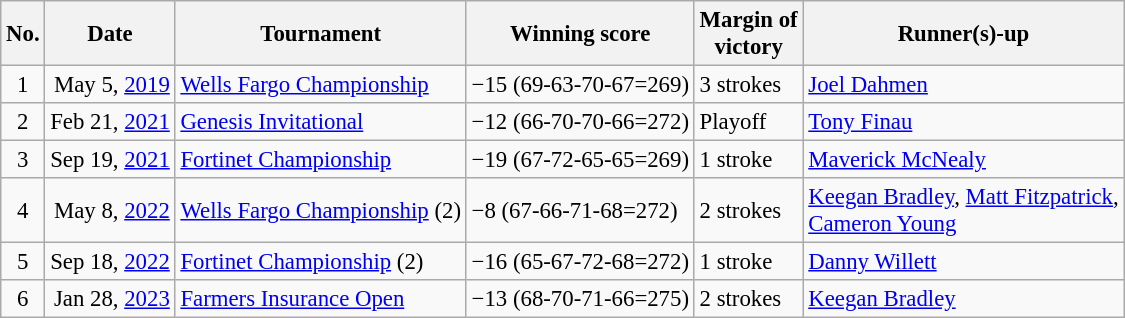<table class="wikitable" style="font-size:95%;">
<tr>
<th>No.</th>
<th>Date</th>
<th>Tournament</th>
<th>Winning score</th>
<th>Margin of<br>victory</th>
<th>Runner(s)-up</th>
</tr>
<tr>
<td align=center>1</td>
<td align=right>May 5, <a href='#'>2019</a></td>
<td><a href='#'>Wells Fargo Championship</a></td>
<td>−15 (69-63-70-67=269)</td>
<td>3 strokes</td>
<td> <a href='#'>Joel Dahmen</a></td>
</tr>
<tr>
<td align=center>2</td>
<td align=right>Feb 21, <a href='#'>2021</a></td>
<td><a href='#'>Genesis Invitational</a></td>
<td>−12 (66-70-70-66=272)</td>
<td>Playoff</td>
<td> <a href='#'>Tony Finau</a></td>
</tr>
<tr>
<td align=center>3</td>
<td align=right>Sep 19, <a href='#'>2021</a></td>
<td><a href='#'>Fortinet Championship</a></td>
<td>−19 (67-72-65-65=269)</td>
<td>1 stroke</td>
<td> <a href='#'>Maverick McNealy</a></td>
</tr>
<tr>
<td align=center>4</td>
<td align=right>May 8, <a href='#'>2022</a></td>
<td><a href='#'>Wells Fargo Championship</a> (2)</td>
<td>−8 (67-66-71-68=272)</td>
<td>2 strokes</td>
<td> <a href='#'>Keegan Bradley</a>,  <a href='#'>Matt Fitzpatrick</a>,<br> <a href='#'>Cameron Young</a></td>
</tr>
<tr>
<td align=center>5</td>
<td align=right>Sep 18, <a href='#'>2022</a></td>
<td><a href='#'>Fortinet Championship</a> (2)</td>
<td>−16 (65-67-72-68=272)</td>
<td>1 stroke</td>
<td> <a href='#'>Danny Willett</a></td>
</tr>
<tr>
<td align=center>6</td>
<td align=right>Jan 28, <a href='#'>2023</a></td>
<td><a href='#'>Farmers Insurance Open</a></td>
<td>−13 (68-70-71-66=275)</td>
<td>2 strokes</td>
<td> <a href='#'>Keegan Bradley</a></td>
</tr>
</table>
